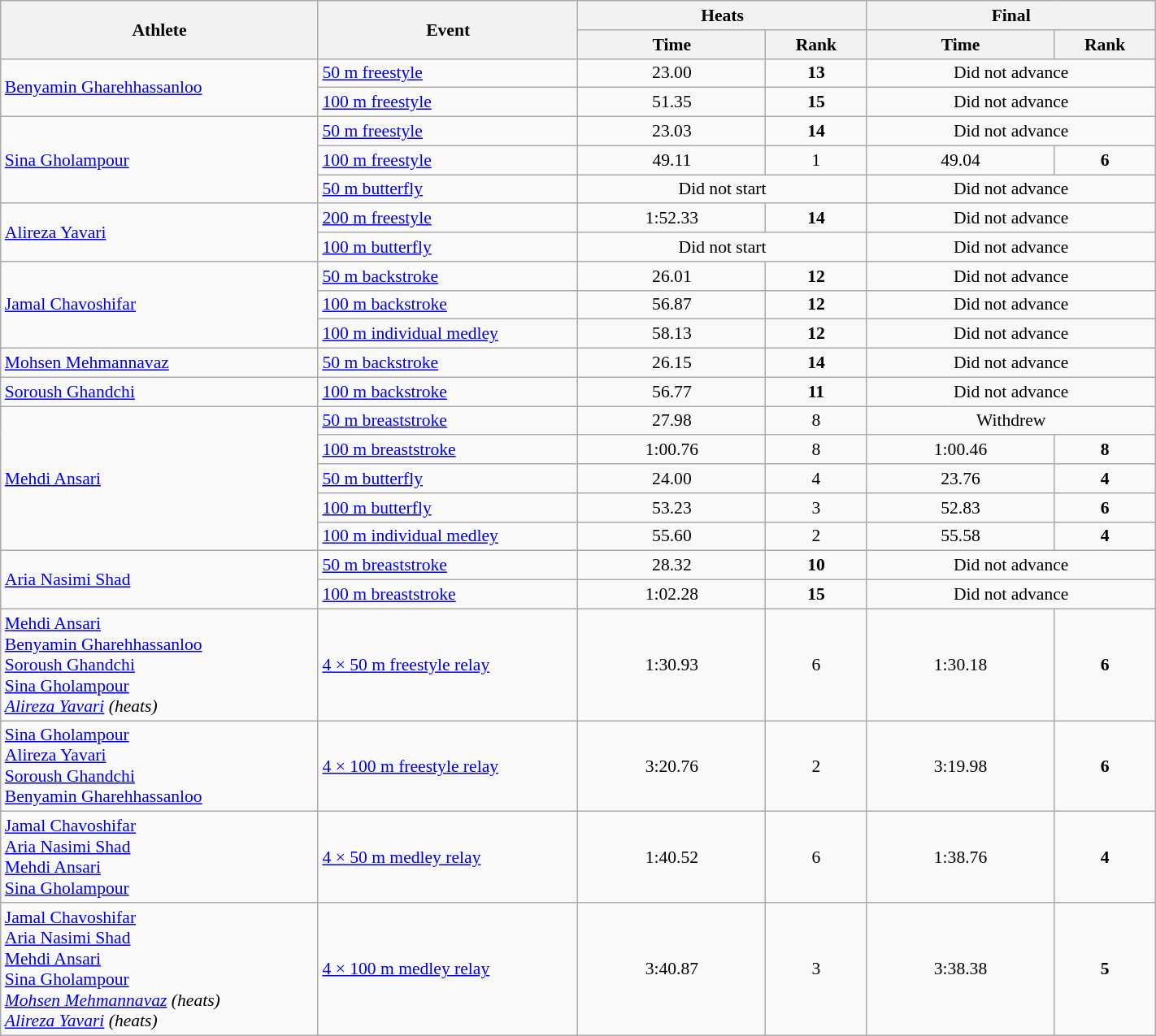<table class="wikitable" width="75%" style="text-align:center; font-size:90%">
<tr>
<th rowspan="2" width="22%">Athlete</th>
<th rowspan="2" width="18%">Event</th>
<th colspan="2" width="20%">Heats</th>
<th colspan="2" width="20%">Final</th>
</tr>
<tr>
<th width="13%">Time</th>
<th>Rank</th>
<th width="13%">Time</th>
<th>Rank</th>
</tr>
<tr>
<td rowspan="2" align="left"><a href='#'>Benyamin Gharehhassanloo</a></td>
<td align="left"><a href='#'>50 m freestyle</a></td>
<td>23.00</td>
<td><strong>13</strong></td>
<td colspan=2 align=center>Did not advance</td>
</tr>
<tr>
<td align="left"><a href='#'>100 m freestyle</a></td>
<td>51.35</td>
<td><strong>15</strong></td>
<td colspan=2 align=center>Did not advance</td>
</tr>
<tr>
<td rowspan="3" align="left"><a href='#'>Sina Gholampour</a></td>
<td align="left"><a href='#'>50 m freestyle</a></td>
<td>23.03</td>
<td><strong>14</strong></td>
<td colspan=2 align=center>Did not advance</td>
</tr>
<tr>
<td align="left"><a href='#'>100 m freestyle</a></td>
<td>49.11</td>
<td>1 <strong></strong></td>
<td>49.04</td>
<td><strong>6</strong></td>
</tr>
<tr>
<td align="left"><a href='#'>50 m butterfly</a></td>
<td colspan=2 align=center>Did not start</td>
<td colspan=2 align=center>Did not advance</td>
</tr>
<tr>
<td rowspan="2" align="left"><a href='#'>Alireza Yavari</a></td>
<td align="left"><a href='#'>200 m freestyle</a></td>
<td>1:52.33</td>
<td><strong>14</strong></td>
<td colspan=2 align=center>Did not advance</td>
</tr>
<tr>
<td align="left"><a href='#'>100 m butterfly</a></td>
<td colspan=2 align=center>Did not start</td>
<td colspan=2 align=center>Did not advance</td>
</tr>
<tr>
<td rowspan="3" align="left"><a href='#'>Jamal Chavoshifar</a></td>
<td align="left"><a href='#'>50 m backstroke</a></td>
<td>26.01</td>
<td><strong>12</strong></td>
<td colspan=2 align=center>Did not advance</td>
</tr>
<tr>
<td align="left"><a href='#'>100 m backstroke</a></td>
<td>56.87</td>
<td><strong>12</strong></td>
<td colspan=2 align=center>Did not advance</td>
</tr>
<tr>
<td align="left"><a href='#'>100 m individual medley</a></td>
<td>58.13</td>
<td><strong>12</strong></td>
<td colspan=2 align=center>Did not advance</td>
</tr>
<tr>
<td align="left"><a href='#'>Mohsen Mehmannavaz</a></td>
<td align="left"><a href='#'>50 m backstroke</a></td>
<td>26.15</td>
<td><strong>14</strong></td>
<td colspan=2 align=center>Did not advance</td>
</tr>
<tr>
<td align="left"><a href='#'>Soroush Ghandchi</a></td>
<td align="left"><a href='#'>100 m backstroke</a></td>
<td>56.77</td>
<td><strong>11</strong></td>
<td colspan=2 align=center>Did not advance</td>
</tr>
<tr>
<td rowspan="5" align="left"><a href='#'>Mehdi Ansari</a></td>
<td align="left"><a href='#'>50 m breaststroke</a></td>
<td>27.98</td>
<td>8 <strong></strong></td>
<td colspan=2 align=center>Withdrew</td>
</tr>
<tr>
<td align="left"><a href='#'>100 m breaststroke</a></td>
<td>1:00.76</td>
<td>8 <strong></strong></td>
<td>1:00.46</td>
<td><strong>8</strong></td>
</tr>
<tr>
<td align="left"><a href='#'>50 m butterfly</a></td>
<td>24.00</td>
<td>4 <strong></strong></td>
<td>23.76</td>
<td><strong>4</strong></td>
</tr>
<tr>
<td align="left"><a href='#'>100 m butterfly</a></td>
<td>53.23</td>
<td>3 <strong></strong></td>
<td>52.83</td>
<td><strong>6</strong></td>
</tr>
<tr>
<td align="left"><a href='#'>100 m individual medley</a></td>
<td>55.60</td>
<td>2 <strong></strong></td>
<td>55.58</td>
<td><strong>4</strong></td>
</tr>
<tr>
<td rowspan="2" align="left"><a href='#'>Aria Nasimi Shad</a></td>
<td align="left"><a href='#'>50 m breaststroke</a></td>
<td>28.32</td>
<td><strong>10</strong></td>
<td colspan=2 align=center>Did not advance</td>
</tr>
<tr>
<td align="left"><a href='#'>100 m breaststroke</a></td>
<td>1:02.28</td>
<td><strong>15</strong></td>
<td colspan=2 align=center>Did not advance</td>
</tr>
<tr>
<td align="left"><a href='#'>Mehdi Ansari</a><br><a href='#'>Benyamin Gharehhassanloo</a><br><a href='#'>Soroush Ghandchi</a><br><a href='#'>Sina Gholampour</a><br><em><a href='#'>Alireza Yavari</a> (heats)</em></td>
<td align="left"><a href='#'>4 × 50 m freestyle relay</a></td>
<td>1:30.93</td>
<td>6 <strong></strong></td>
<td>1:30.18</td>
<td><strong>6</strong></td>
</tr>
<tr>
<td align="left"><a href='#'>Sina Gholampour</a><br><a href='#'>Alireza Yavari</a><br><a href='#'>Soroush Ghandchi</a><br><a href='#'>Benyamin Gharehhassanloo</a></td>
<td align="left"><a href='#'>4 × 100 m freestyle relay</a></td>
<td>3:20.76</td>
<td>2 <strong></strong></td>
<td>3:19.98</td>
<td><strong>6</strong></td>
</tr>
<tr>
<td align="left"><a href='#'>Jamal Chavoshifar</a><br><a href='#'>Aria Nasimi Shad</a><br><a href='#'>Mehdi Ansari</a><br><a href='#'>Sina Gholampour</a></td>
<td align="left"><a href='#'>4 × 50 m medley relay</a></td>
<td>1:40.52</td>
<td>6 <strong></strong></td>
<td>1:38.76</td>
<td><strong>4</strong></td>
</tr>
<tr>
<td align="left"><a href='#'>Jamal Chavoshifar</a><br><a href='#'>Aria Nasimi Shad</a><br><a href='#'>Mehdi Ansari</a><br><a href='#'>Sina Gholampour</a><br><em><a href='#'>Mohsen Mehmannavaz</a> (heats)</em><br><em><a href='#'>Alireza Yavari</a> (heats)</em></td>
<td align="left"><a href='#'>4 × 100 m medley relay</a></td>
<td>3:40.87</td>
<td>3 <strong></strong></td>
<td>3:38.38</td>
<td><strong>5</strong></td>
</tr>
</table>
